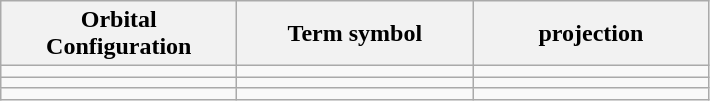<table class="wikitable">
<tr>
<th width="150pt">Orbital Configuration</th>
<th width="150pt">Term symbol</th>
<th width="150pt"> projection</th>
</tr>
<tr align="center">
<td></td>
<td></td>
<td></td>
</tr>
<tr align="center">
<td></td>
<td></td>
<td></td>
</tr>
<tr align="center">
<td></td>
<td></td>
<td></td>
</tr>
</table>
